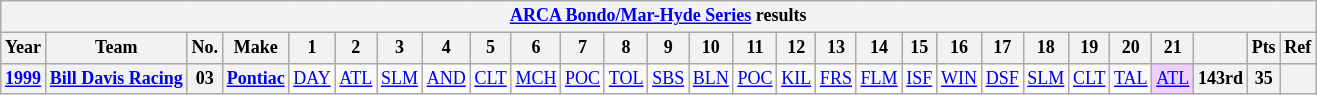<table class="wikitable" style="text-align:center; font-size:75%">
<tr>
<th colspan=45><a href='#'>ARCA Bondo/Mar-Hyde Series</a> results</th>
</tr>
<tr>
<th>Year</th>
<th>Team</th>
<th>No.</th>
<th>Make</th>
<th>1</th>
<th>2</th>
<th>3</th>
<th>4</th>
<th>5</th>
<th>6</th>
<th>7</th>
<th>8</th>
<th>9</th>
<th>10</th>
<th>11</th>
<th>12</th>
<th>13</th>
<th>14</th>
<th>15</th>
<th>16</th>
<th>17</th>
<th>18</th>
<th>19</th>
<th>20</th>
<th>21</th>
<th></th>
<th>Pts</th>
<th>Ref</th>
</tr>
<tr>
<th><a href='#'>1999</a></th>
<th><a href='#'>Bill Davis Racing</a></th>
<th>03</th>
<th><a href='#'>Pontiac</a></th>
<td><a href='#'>DAY</a></td>
<td><a href='#'>ATL</a></td>
<td><a href='#'>SLM</a></td>
<td><a href='#'>AND</a></td>
<td><a href='#'>CLT</a></td>
<td><a href='#'>MCH</a></td>
<td><a href='#'>POC</a></td>
<td><a href='#'>TOL</a></td>
<td><a href='#'>SBS</a></td>
<td><a href='#'>BLN</a></td>
<td><a href='#'>POC</a></td>
<td><a href='#'>KIL</a></td>
<td><a href='#'>FRS</a></td>
<td><a href='#'>FLM</a></td>
<td><a href='#'>ISF</a></td>
<td><a href='#'>WIN</a></td>
<td><a href='#'>DSF</a></td>
<td><a href='#'>SLM</a></td>
<td><a href='#'>CLT</a></td>
<td><a href='#'>TAL</a></td>
<td style="background:#EFCFFF;"><a href='#'>ATL</a><br></td>
<th>143rd</th>
<th>35</th>
<th></th>
</tr>
</table>
